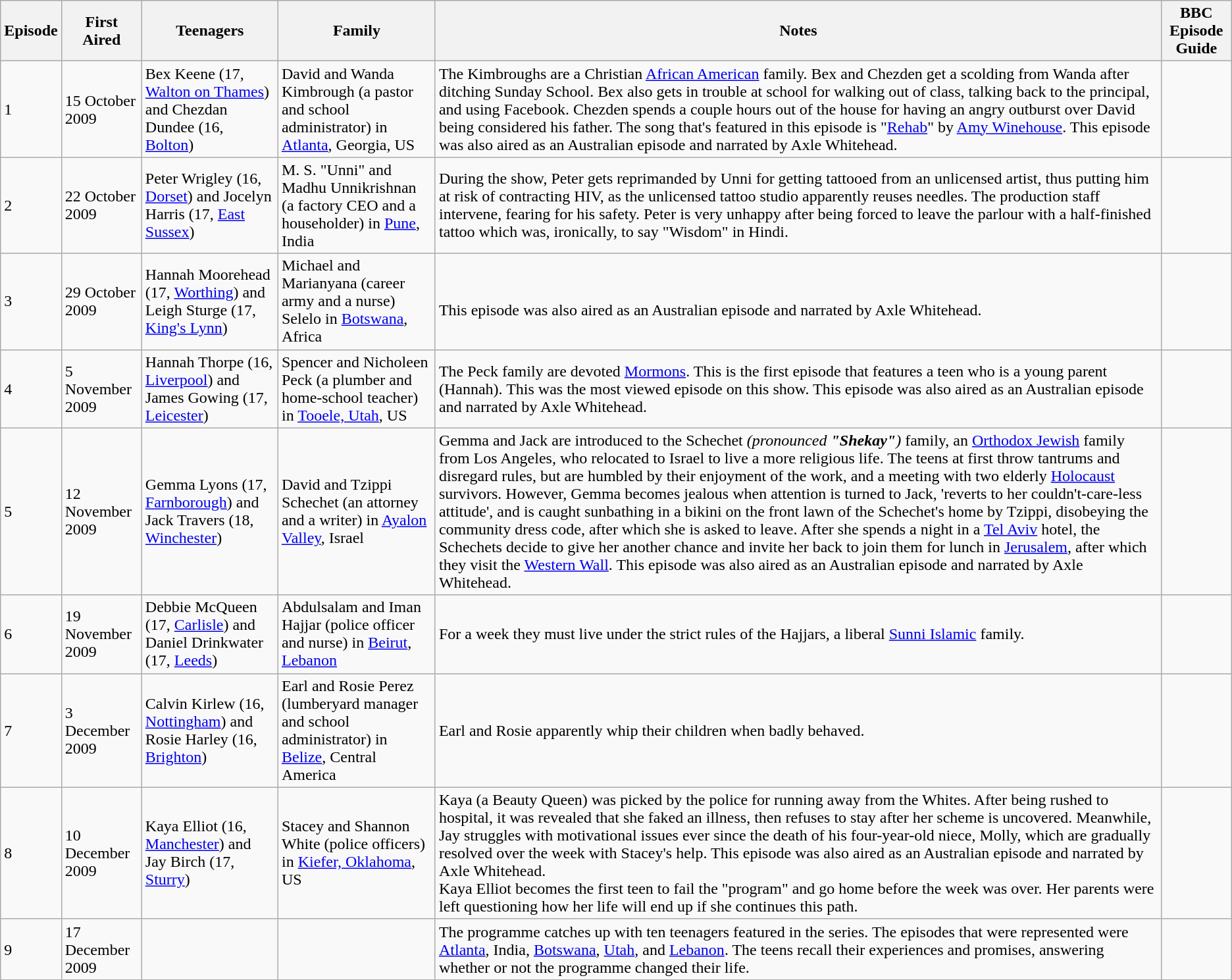<table class=wikitable>
<tr>
<th>Episode</th>
<th>First Aired</th>
<th>Teenagers</th>
<th>Family</th>
<th>Notes</th>
<th>BBC Episode Guide</th>
</tr>
<tr>
<td>1</td>
<td>15 October 2009</td>
<td>Bex Keene (17, <a href='#'>Walton on Thames</a>) and Chezdan Dundee (16, <a href='#'>Bolton</a>)</td>
<td>David and Wanda Kimbrough (a pastor and school administrator) in <a href='#'>Atlanta</a>, Georgia, US</td>
<td>The Kimbroughs are a Christian <a href='#'>African American</a> family. Bex and Chezden get a scolding from Wanda after ditching Sunday School. Bex also gets in trouble at school for walking out of class, talking back to the principal, and using Facebook. Chezden spends a couple hours out of the house for having an angry outburst over David being considered his father. The song that's featured in this episode is "<a href='#'>Rehab</a>" by <a href='#'>Amy Winehouse</a>. This episode was also aired as an Australian episode and narrated by Axle Whitehead.</td>
<td></td>
</tr>
<tr>
<td>2</td>
<td>22 October 2009</td>
<td>Peter Wrigley (16, <a href='#'>Dorset</a>) and Jocelyn Harris (17, <a href='#'>East Sussex</a>)</td>
<td>M. S. "Unni" and Madhu Unnikrishnan (a factory CEO and a householder) in <a href='#'>Pune</a>, India</td>
<td>During the show, Peter gets reprimanded by Unni for getting tattooed from an unlicensed artist, thus putting him at risk of contracting HIV, as the unlicensed tattoo studio apparently reuses needles. The production staff intervene, fearing for his safety. Peter is very unhappy after being forced to leave the parlour with a half-finished tattoo which was, ironically, to say "Wisdom" in Hindi.</td>
<td></td>
</tr>
<tr>
<td>3</td>
<td>29 October 2009</td>
<td>Hannah Moorehead (17, <a href='#'>Worthing</a>) and Leigh Sturge (17, <a href='#'>King's Lynn</a>)</td>
<td>Michael and Marianyana (career army and a nurse) Selelo in <a href='#'>Botswana</a>, Africa</td>
<td><br>This episode was also aired as an Australian episode and narrated by Axle Whitehead.</td>
<td></td>
</tr>
<tr>
<td>4</td>
<td>5 November 2009</td>
<td>Hannah Thorpe (16, <a href='#'>Liverpool</a>) and James Gowing (17, <a href='#'>Leicester</a>)</td>
<td>Spencer and Nicholeen Peck (a plumber and home-school teacher) in <a href='#'>Tooele, Utah</a>, US</td>
<td>The Peck family are devoted <a href='#'>Mormons</a>. This is the first episode that features a teen who is a young parent (Hannah). This was the most viewed episode on this show. This episode was also aired as an Australian episode and narrated by Axle Whitehead.</td>
<td></td>
</tr>
<tr>
<td>5</td>
<td>12 November 2009</td>
<td>Gemma Lyons (17, <a href='#'>Farnborough</a>) and Jack Travers (18, <a href='#'>Winchester</a>)</td>
<td>David and Tzippi Schechet (an attorney and a writer) in <a href='#'>Ayalon Valley</a>, Israel</td>
<td>Gemma and Jack are introduced to the Schechet <em>(pronounced <strong>"Shekay"</strong>)</em> family, an <a href='#'>Orthodox Jewish</a> family from Los Angeles, who relocated to Israel to live a more religious life. The teens at first throw tantrums and disregard rules, but are humbled by their enjoyment of the work, and a meeting with two elderly <a href='#'>Holocaust</a> survivors. However, Gemma becomes jealous when attention is turned to Jack, 'reverts to her couldn't-care-less attitude', and is caught sunbathing in a bikini on the front lawn of the Schechet's home by Tzippi, disobeying the community dress code, after which she is asked to leave. After she spends a night in a <a href='#'>Tel Aviv</a> hotel, the Schechets decide to give her another chance and invite her back to join them for lunch in <a href='#'>Jerusalem</a>, after which they visit the <a href='#'>Western Wall</a>. This episode was also aired as an Australian episode and narrated by Axle Whitehead.</td>
<td></td>
</tr>
<tr>
<td>6</td>
<td>19 November 2009</td>
<td>Debbie McQueen (17, <a href='#'>Carlisle</a>) and Daniel Drinkwater (17, <a href='#'>Leeds</a>)</td>
<td>Abdulsalam and Iman Hajjar (police officer and nurse) in <a href='#'>Beirut</a>, <a href='#'>Lebanon</a></td>
<td>For a week they must live under the strict rules of the Hajjars, a liberal <a href='#'>Sunni Islamic</a> family.</td>
<td></td>
</tr>
<tr>
<td>7</td>
<td>3 December 2009</td>
<td>Calvin Kirlew (16, <a href='#'>Nottingham</a>) and Rosie Harley (16, <a href='#'>Brighton</a>)</td>
<td>Earl and Rosie Perez (lumberyard manager and school administrator) in <a href='#'>Belize</a>, Central America</td>
<td>Earl and Rosie apparently whip their children when badly behaved.</td>
<td></td>
</tr>
<tr>
<td>8</td>
<td>10 December 2009</td>
<td>Kaya Elliot (16, <a href='#'>Manchester</a>) and Jay Birch (17, <a href='#'>Sturry</a>)</td>
<td>Stacey and Shannon White (police officers) in <a href='#'>Kiefer, Oklahoma</a>, US</td>
<td>Kaya (a Beauty Queen) was picked by the police for running away from the Whites. After being rushed to hospital, it was revealed that she faked an illness, then refuses to stay after her scheme is uncovered. Meanwhile, Jay struggles with motivational issues ever since the death of his four-year-old niece, Molly, which are gradually resolved over the week with Stacey's help. This episode was also aired as an Australian episode and narrated by Axle Whitehead.<br>Kaya Elliot becomes the first teen to fail the "program" and go home before the week was over. Her parents were left questioning how her life will end up if she continues this path.</td>
<td></td>
</tr>
<tr>
<td>9</td>
<td>17 December 2009</td>
<td></td>
<td></td>
<td>The programme catches up with ten teenagers featured in the series. The episodes that were represented were <a href='#'>Atlanta</a>, India, <a href='#'>Botswana</a>, <a href='#'>Utah</a>, and <a href='#'>Lebanon</a>. The teens recall their experiences and promises, answering whether or not the programme changed their life.</td>
<td></td>
</tr>
</table>
